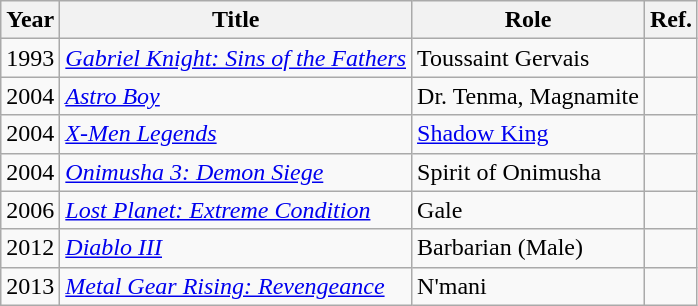<table class="wikitable sortable">
<tr>
<th>Year</th>
<th>Title</th>
<th>Role</th>
<th class=unsortable>Ref.</th>
</tr>
<tr>
<td>1993</td>
<td><em><a href='#'>Gabriel Knight: Sins of the Fathers</a></em></td>
<td>Toussaint Gervais</td>
<td></td>
</tr>
<tr>
<td>2004</td>
<td><em><a href='#'>Astro Boy</a></em></td>
<td>Dr. Tenma, Magnamite</td>
<td></td>
</tr>
<tr>
<td>2004</td>
<td><em><a href='#'>X-Men Legends</a></em></td>
<td><a href='#'>Shadow King</a></td>
<td></td>
</tr>
<tr>
<td>2004</td>
<td><em><a href='#'>Onimusha 3: Demon Siege</a></em></td>
<td>Spirit of Onimusha</td>
<td></td>
</tr>
<tr>
<td>2006</td>
<td><em><a href='#'>Lost Planet: Extreme Condition</a></em></td>
<td>Gale</td>
<td></td>
</tr>
<tr>
<td>2012</td>
<td><em><a href='#'>Diablo III</a></em></td>
<td>Barbarian (Male)</td>
<td></td>
</tr>
<tr>
<td>2013</td>
<td><em><a href='#'>Metal Gear Rising: Revengeance</a></em></td>
<td>N'mani</td>
<td></td>
</tr>
</table>
